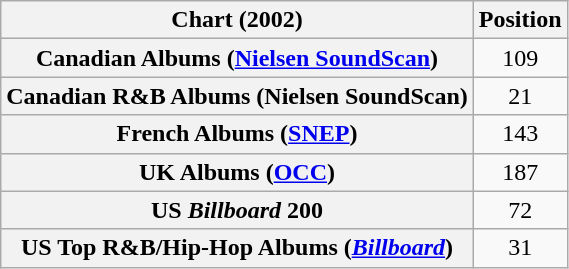<table class="wikitable sortable plainrowheaders">
<tr>
<th scope="col">Chart (2002)</th>
<th scope="col">Position</th>
</tr>
<tr>
<th scope="row">Canadian Albums (<a href='#'>Nielsen SoundScan</a>)</th>
<td style="text-align:center;">109</td>
</tr>
<tr>
<th scope="row">Canadian R&B Albums (Nielsen SoundScan)</th>
<td align=center>21</td>
</tr>
<tr>
<th scope="row">French Albums (<a href='#'>SNEP</a>)</th>
<td style="text-align:center;">143</td>
</tr>
<tr>
<th scope="row">UK Albums (<a href='#'>OCC</a>)</th>
<td style="text-align:center;">187</td>
</tr>
<tr>
<th scope="row">US <em>Billboard</em> 200</th>
<td style="text-align:center;">72</td>
</tr>
<tr>
<th scope="row">US Top R&B/Hip-Hop Albums (<em><a href='#'>Billboard</a></em>)</th>
<td style="text-align:center;">31</td>
</tr>
</table>
